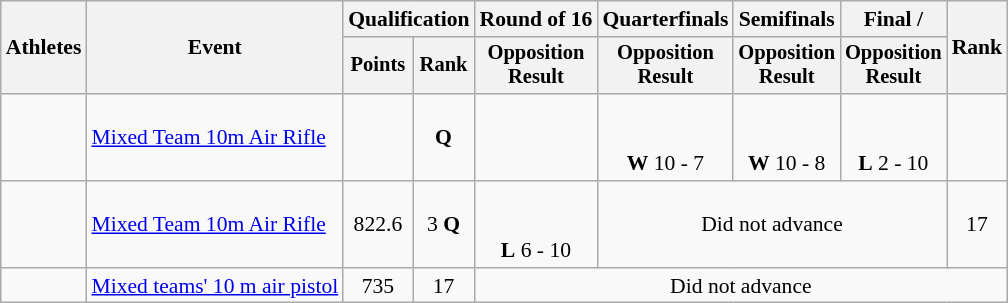<table class="wikitable" style="font-size:90%;">
<tr>
<th rowspan=2>Athletes</th>
<th rowspan=2>Event</th>
<th colspan=2>Qualification</th>
<th>Round of 16</th>
<th>Quarterfinals</th>
<th>Semifinals</th>
<th>Final / </th>
<th rowspan=2>Rank</th>
</tr>
<tr style="font-size:95%">
<th>Points</th>
<th>Rank</th>
<th>Opposition<br>Result</th>
<th>Opposition<br>Result</th>
<th>Opposition<br>Result</th>
<th>Opposition<br>Result</th>
</tr>
<tr align=center>
<td align=left><br></td>
<td align=left><a href='#'>Mixed Team 10m Air Rifle</a></td>
<td></td>
<td><strong>Q</strong></td>
<td></td>
<td><small><br></small> <br><strong>W</strong> 10 - 7</td>
<td><small><br></small> <br><strong>W</strong> 10 - 8</td>
<td><small><br></small> <br><strong>L</strong> 2 - 10</td>
<td></td>
</tr>
<tr align=center>
<td align=left><br></td>
<td align=left><a href='#'>Mixed Team 10m Air Rifle</a></td>
<td>822.6</td>
<td>3 <strong>Q</strong></td>
<td><small><br></small> <br><strong>L</strong> 6 - 10</td>
<td colspan=3>Did not advance</td>
<td>17</td>
</tr>
<tr align=center>
<td align=left><br></td>
<td align=left><a href='#'>Mixed teams' 10 m air pistol</a></td>
<td>735</td>
<td>17</td>
<td colspan=5>Did not advance</td>
</tr>
</table>
